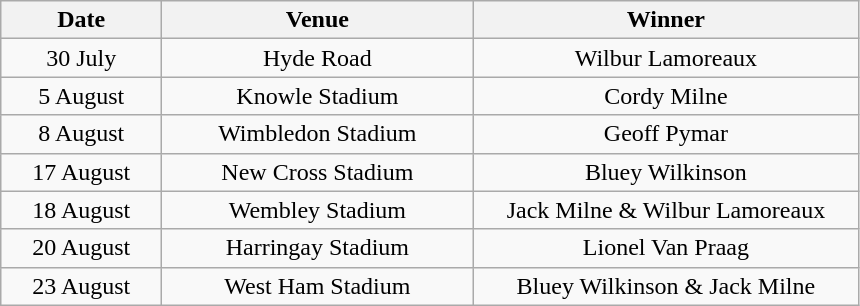<table class="wikitable" style="text-align:center">
<tr>
<th width=100>Date</th>
<th width=200>Venue</th>
<th width=250>Winner</th>
</tr>
<tr>
<td>30 July</td>
<td>Hyde Road</td>
<td>Wilbur Lamoreaux</td>
</tr>
<tr>
<td>5 August</td>
<td>Knowle Stadium</td>
<td>Cordy Milne</td>
</tr>
<tr>
<td>8 August</td>
<td>Wimbledon Stadium</td>
<td>Geoff Pymar</td>
</tr>
<tr>
<td>17 August</td>
<td>New Cross Stadium</td>
<td>Bluey Wilkinson</td>
</tr>
<tr>
<td>18 August</td>
<td>Wembley Stadium</td>
<td>Jack Milne & Wilbur Lamoreaux</td>
</tr>
<tr>
<td>20 August</td>
<td>Harringay Stadium</td>
<td>Lionel Van Praag</td>
</tr>
<tr>
<td>23 August</td>
<td>West Ham Stadium</td>
<td>Bluey Wilkinson & Jack Milne</td>
</tr>
</table>
